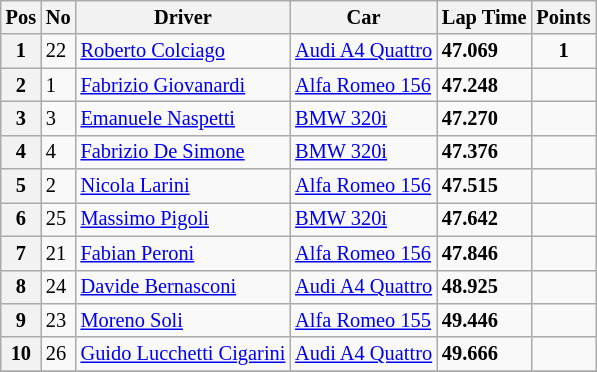<table class="wikitable" style="font-size: 85%;">
<tr>
<th>Pos</th>
<th>No</th>
<th>Driver</th>
<th>Car</th>
<th>Lap Time</th>
<th>Points</th>
</tr>
<tr>
<th>1</th>
<td>22</td>
<td> <a href='#'>Roberto Colciago</a></td>
<td><a href='#'>Audi A4 Quattro</a></td>
<td><strong>47.069</strong></td>
<td align=center><strong>1</strong></td>
</tr>
<tr>
<th>2</th>
<td>1</td>
<td> <a href='#'>Fabrizio Giovanardi</a></td>
<td><a href='#'>Alfa Romeo 156</a></td>
<td><strong>47.248</strong></td>
<td></td>
</tr>
<tr>
<th>3</th>
<td>3</td>
<td> <a href='#'>Emanuele Naspetti</a></td>
<td><a href='#'>BMW 320i</a></td>
<td><strong>47.270</strong></td>
<td></td>
</tr>
<tr>
<th>4</th>
<td>4</td>
<td> <a href='#'>Fabrizio De Simone</a></td>
<td><a href='#'>BMW 320i</a></td>
<td><strong>47.376</strong></td>
<td></td>
</tr>
<tr>
<th>5</th>
<td>2</td>
<td> <a href='#'>Nicola Larini</a></td>
<td><a href='#'>Alfa Romeo 156</a></td>
<td><strong>47.515</strong></td>
<td></td>
</tr>
<tr>
<th>6</th>
<td>25</td>
<td> <a href='#'>Massimo Pigoli</a></td>
<td><a href='#'>BMW 320i</a></td>
<td><strong>47.642</strong></td>
<td></td>
</tr>
<tr>
<th>7</th>
<td>21</td>
<td> <a href='#'>Fabian Peroni</a></td>
<td><a href='#'>Alfa Romeo 156</a></td>
<td><strong>47.846</strong></td>
<td></td>
</tr>
<tr>
<th>8</th>
<td>24</td>
<td> <a href='#'>Davide Bernasconi</a></td>
<td><a href='#'>Audi A4 Quattro</a></td>
<td><strong>48.925</strong></td>
<td></td>
</tr>
<tr>
<th>9</th>
<td>23</td>
<td> <a href='#'>Moreno Soli</a></td>
<td><a href='#'>Alfa Romeo 155</a></td>
<td><strong>49.446</strong></td>
<td></td>
</tr>
<tr>
<th>10</th>
<td>26</td>
<td> <a href='#'>Guido Lucchetti Cigarini</a></td>
<td><a href='#'>Audi A4 Quattro</a></td>
<td><strong>49.666</strong></td>
<td></td>
</tr>
<tr>
</tr>
</table>
